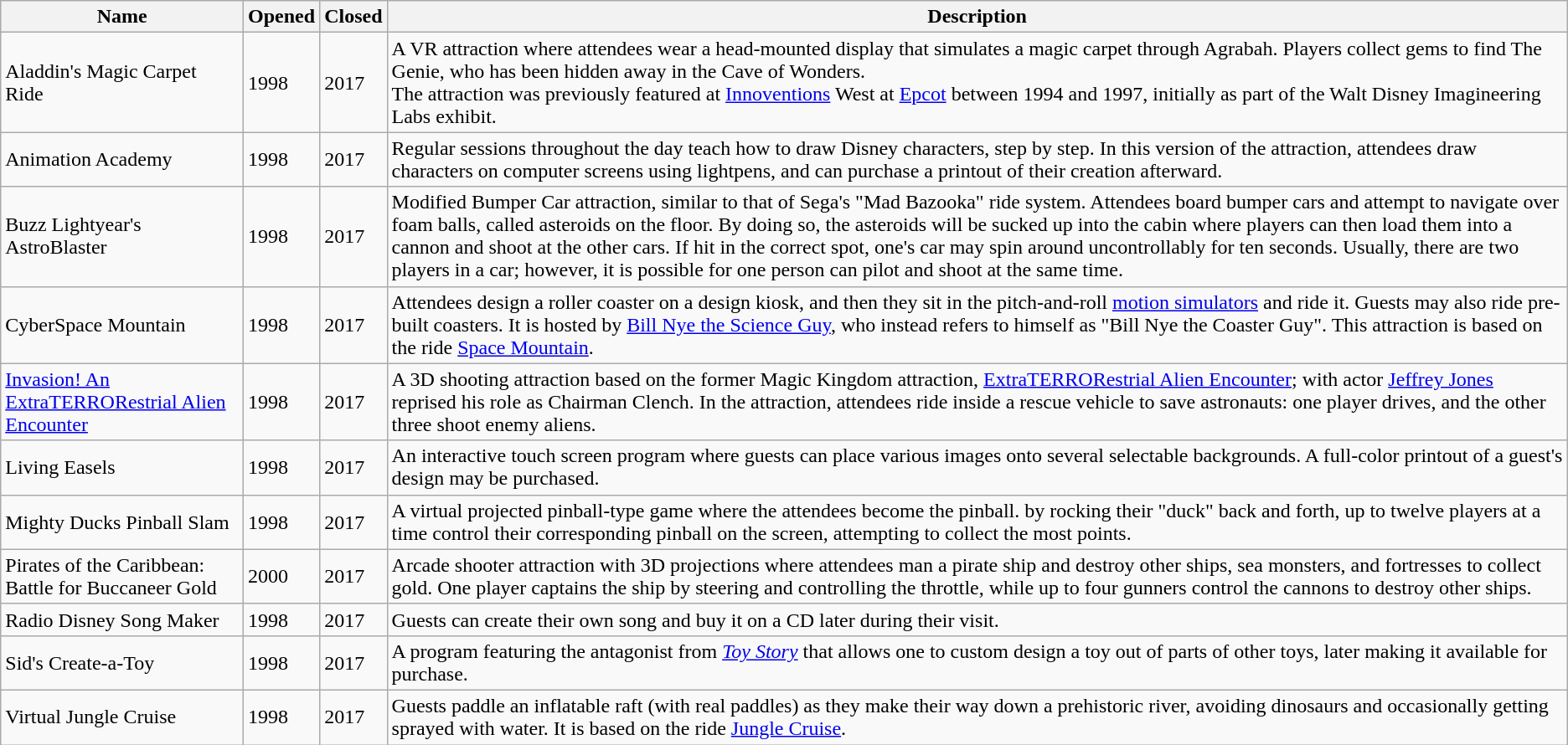<table class="wikitable">
<tr>
<th>Name</th>
<th>Opened</th>
<th>Closed</th>
<th>Description</th>
</tr>
<tr>
<td>Aladdin's Magic Carpet Ride</td>
<td>1998</td>
<td>2017</td>
<td>A VR attraction where attendees wear a head-mounted display that simulates a magic carpet through Agrabah. Players collect gems to find The Genie, who has been hidden away in the Cave of Wonders.<br>The attraction was previously featured at <a href='#'>Innoventions</a> West at <a href='#'>Epcot</a> between 1994 and 1997, initially as part of the Walt Disney Imagineering Labs exhibit.</td>
</tr>
<tr>
<td>Animation Academy</td>
<td>1998</td>
<td>2017</td>
<td>Regular sessions throughout the day teach how to draw Disney characters, step by step. In this version of the attraction, attendees draw characters on computer screens using lightpens, and can purchase a printout of their creation afterward.</td>
</tr>
<tr>
<td>Buzz Lightyear's AstroBlaster</td>
<td>1998</td>
<td>2017</td>
<td>Modified Bumper Car attraction, similar to that of Sega's "Mad Bazooka" ride system. Attendees board bumper cars and attempt to navigate over foam balls, called asteroids on the floor. By doing so, the asteroids will be sucked up into the cabin where players can then load them into a cannon and shoot at the other cars. If hit in the correct spot, one's car may spin around uncontrollably for ten seconds. Usually, there are two players in a car; however, it is possible for one person can pilot and shoot at the same time.</td>
</tr>
<tr>
<td>CyberSpace Mountain</td>
<td>1998</td>
<td>2017</td>
<td>Attendees design a roller coaster on a design kiosk, and then they sit in the pitch-and-roll <a href='#'>motion simulators</a> and ride it. Guests may also ride pre-built coasters. It is hosted by <a href='#'>Bill Nye the Science Guy</a>, who instead refers to himself as "Bill Nye the Coaster Guy". This attraction is based on the ride <a href='#'>Space Mountain</a>.</td>
</tr>
<tr>
<td><a href='#'>Invasion! An ExtraTERRORestrial Alien Encounter</a></td>
<td>1998</td>
<td>2017</td>
<td>A 3D shooting attraction based on the former Magic Kingdom attraction, <a href='#'>ExtraTERRORestrial Alien Encounter</a>; with actor <a href='#'>Jeffrey Jones</a> reprised his role as Chairman Clench. In the attraction, attendees ride inside a rescue vehicle to save astronauts: one player drives, and the other three shoot enemy aliens.</td>
</tr>
<tr>
<td>Living Easels</td>
<td>1998</td>
<td>2017</td>
<td>An interactive touch screen program where guests can place various images onto several selectable backgrounds. A full-color printout of a guest's design may be purchased.</td>
</tr>
<tr>
<td>Mighty Ducks Pinball Slam</td>
<td>1998</td>
<td>2017</td>
<td>A virtual projected pinball-type game where the attendees become the pinball. by rocking their "duck" back and forth, up to twelve players at a time control their corresponding pinball on the screen, attempting to collect the most points.</td>
</tr>
<tr>
<td>Pirates of the Caribbean: Battle for Buccaneer Gold</td>
<td>2000</td>
<td>2017</td>
<td>Arcade shooter attraction with 3D projections where attendees man a pirate ship and destroy other ships, sea monsters, and fortresses to collect gold. One player captains the ship by steering and controlling the throttle, while up to four gunners control the cannons to destroy other ships.</td>
</tr>
<tr>
<td>Radio Disney Song Maker</td>
<td>1998</td>
<td>2017</td>
<td>Guests can create their own song and buy it on a CD later during their visit.</td>
</tr>
<tr>
<td>Sid's Create-a-Toy</td>
<td>1998</td>
<td>2017</td>
<td>A program featuring the antagonist from <em><a href='#'>Toy Story</a></em> that allows one to custom design a toy out of parts of other toys, later making it available for purchase.</td>
</tr>
<tr>
<td>Virtual Jungle Cruise</td>
<td>1998</td>
<td>2017</td>
<td>Guests paddle an inflatable raft (with real paddles) as they make their way down a prehistoric river, avoiding dinosaurs and occasionally getting sprayed with water. It is based on the ride <a href='#'>Jungle Cruise</a>.</td>
</tr>
</table>
